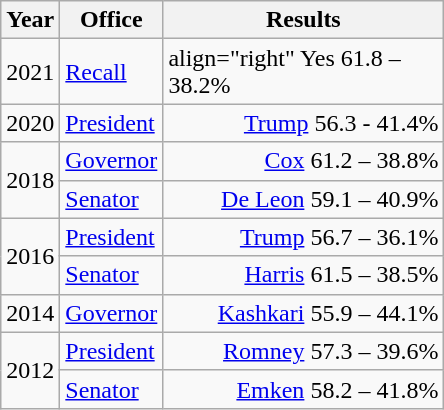<table class=wikitable>
<tr>
<th style="width:30px;">Year</th>
<th style="width:60px;">Office</th>
<th style="width:180px;">Results</th>
</tr>
<tr>
<td>2021</td>
<td><a href='#'>Recall</a></td>
<td>align="right"  Yes 61.8 – 38.2%</td>
</tr>
<tr>
<td rowspan="1">2020</td>
<td><a href='#'>President</a></td>
<td align="right" ><a href='#'>Trump</a> 56.3 - 41.4%</td>
</tr>
<tr>
<td rowspan="2">2018</td>
<td><a href='#'>Governor</a></td>
<td align="right" ><a href='#'>Cox</a> 61.2 – 38.8%</td>
</tr>
<tr>
<td><a href='#'>Senator</a></td>
<td align="right" ><a href='#'>De Leon</a> 59.1 – 40.9%</td>
</tr>
<tr>
<td rowspan="2">2016</td>
<td><a href='#'>President</a></td>
<td align="right" ><a href='#'>Trump</a> 56.7 – 36.1%</td>
</tr>
<tr>
<td><a href='#'>Senator</a></td>
<td align="right" ><a href='#'>Harris</a> 61.5 – 38.5%</td>
</tr>
<tr>
<td>2014</td>
<td><a href='#'>Governor</a></td>
<td align="right" ><a href='#'>Kashkari</a> 55.9 – 44.1%</td>
</tr>
<tr>
<td rowspan="2">2012</td>
<td><a href='#'>President</a></td>
<td align="right" ><a href='#'>Romney</a> 57.3 – 39.6%</td>
</tr>
<tr>
<td><a href='#'>Senator</a></td>
<td align="right" ><a href='#'>Emken</a> 58.2 – 41.8%</td>
</tr>
</table>
